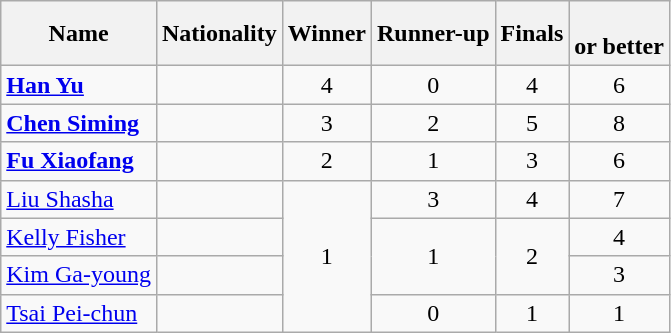<table class="wikitable sortable" style="font-size:100%; text-align: center;">
<tr>
<th>Name</th>
<th>Nationality</th>
<th>Winner</th>
<th>Runner-up</th>
<th>Finals</th>
<th><br>or better</th>
</tr>
<tr>
<td align="left"><strong><a href='#'>Han Yu</a></strong></td>
<td align="left"></td>
<td>4</td>
<td>0</td>
<td>4</td>
<td>6</td>
</tr>
<tr>
<td align="left"><strong><a href='#'>Chen Siming</a></strong></td>
<td align="left"></td>
<td>3</td>
<td>2</td>
<td>5</td>
<td>8</td>
</tr>
<tr>
<td align="left"><strong><a href='#'>Fu Xiaofang</a></strong></td>
<td align="left"></td>
<td>2</td>
<td>1</td>
<td>3</td>
<td>6</td>
</tr>
<tr>
<td align="left"><a href='#'>Liu Shasha</a></td>
<td align="left"></td>
<td rowspan="4">1</td>
<td>3</td>
<td>4</td>
<td>7</td>
</tr>
<tr>
<td align="left"><a href='#'>Kelly Fisher</a></td>
<td align="left"></td>
<td rowspan="2">1</td>
<td rowspan="2">2</td>
<td>4</td>
</tr>
<tr>
<td align="left"><a href='#'>Kim Ga-young</a></td>
<td align="left"></td>
<td>3</td>
</tr>
<tr>
<td align="left"><a href='#'>Tsai Pei-chun</a></td>
<td align="left"></td>
<td>0</td>
<td>1</td>
<td>1</td>
</tr>
</table>
